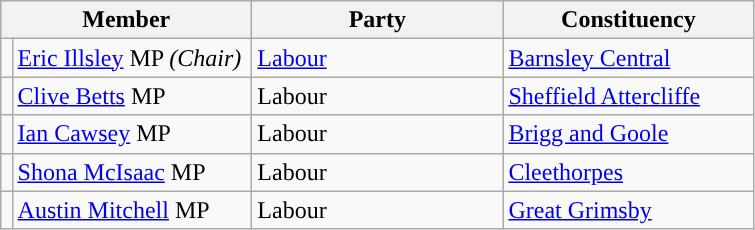<table class="wikitable">
<tr>
<th width="160px" colspan="2">Member</th>
<th width="160px" colspan="1">Party</th>
<th width="160px" colspan="2">Constituency</th>
</tr>
<tr>
<td style="color:inherit;background:"></td>
<td><a href='#'>Eric Illsley</a> MP <em>(Chair)</em></td>
<td><a href='#'>Labour</a></td>
<td><a href='#'>Barnsley Central</a></td>
</tr>
<tr>
<td style="color:inherit;background:"></td>
<td><a href='#'>Clive Betts</a> MP</td>
<td>Labour</td>
<td><a href='#'>Sheffield Attercliffe</a></td>
</tr>
<tr>
<td style="color:inherit;background:"></td>
<td><a href='#'>Ian Cawsey</a> MP</td>
<td>Labour</td>
<td><a href='#'>Brigg and Goole</a></td>
</tr>
<tr>
<td style="color:inherit;background:"></td>
<td><a href='#'>Shona McIsaac</a> MP</td>
<td>Labour</td>
<td><a href='#'>Cleethorpes</a></td>
</tr>
<tr>
<td style="color:inherit;background:"></td>
<td><a href='#'>Austin Mitchell</a> MP</td>
<td>Labour</td>
<td><a href='#'>Great Grimsby</a></td>
</tr>
</table>
